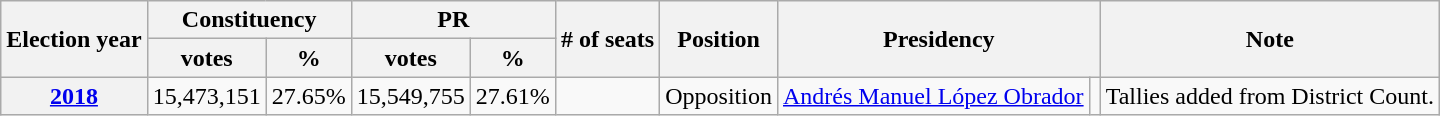<table class="wikitable">
<tr>
<th rowspan="2">Election year</th>
<th colspan="2">Constituency</th>
<th colspan="2">PR</th>
<th rowspan="2"># of seats</th>
<th rowspan="2">Position</th>
<th colspan="2" rowspan="2">Presidency</th>
<th rowspan="2">Note</th>
</tr>
<tr>
<th>votes</th>
<th>%</th>
<th>votes</th>
<th>%</th>
</tr>
<tr>
<th><a href='#'>2018</a></th>
<td>15,473,151</td>
<td>27.65%</td>
<td>15,549,755</td>
<td>27.61%</td>
<td></td>
<td>Opposition</td>
<td><a href='#'>Andrés Manuel López Obrador</a></td>
<td></td>
<td>Tallies added from  District Count.</td>
</tr>
</table>
